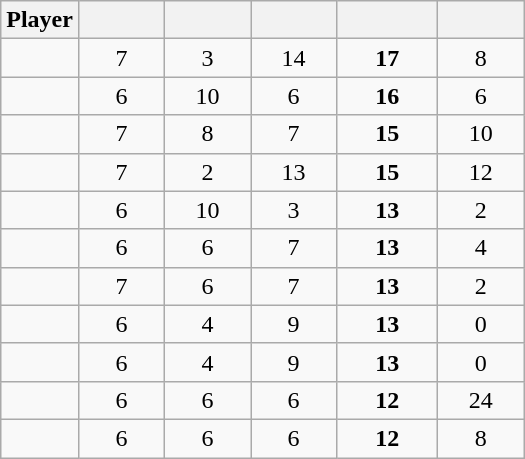<table class="wikitable sortable" style="text-align:center;">
<tr>
<th>Player</th>
<th style="width:50px;"></th>
<th style="width:50px;"></th>
<th style="width:50px;"></th>
<th style="width:60px;"></th>
<th style="width:50px;"></th>
</tr>
<tr>
<td style="text-align:left;"> </td>
<td>7</td>
<td>3</td>
<td>14</td>
<td><strong>17</strong></td>
<td>8</td>
</tr>
<tr>
<td style="text-align:left;"> </td>
<td>6</td>
<td>10</td>
<td>6</td>
<td><strong>16</strong></td>
<td>6</td>
</tr>
<tr>
<td style="text-align:left;"> </td>
<td>7</td>
<td>8</td>
<td>7</td>
<td><strong>15</strong></td>
<td>10</td>
</tr>
<tr>
<td style="text-align:left;"> </td>
<td>7</td>
<td>2</td>
<td>13</td>
<td><strong>15</strong></td>
<td>12</td>
</tr>
<tr>
<td style="text-align:left;"> </td>
<td>6</td>
<td>10</td>
<td>3</td>
<td><strong>13</strong></td>
<td>2</td>
</tr>
<tr>
<td style="text-align:left;"> </td>
<td>6</td>
<td>6</td>
<td>7</td>
<td><strong>13</strong></td>
<td>4</td>
</tr>
<tr>
<td style="text-align:left;"> </td>
<td>7</td>
<td>6</td>
<td>7</td>
<td><strong>13</strong></td>
<td>2</td>
</tr>
<tr>
<td style="text-align:left;"> </td>
<td>6</td>
<td>4</td>
<td>9</td>
<td><strong>13</strong></td>
<td>0</td>
</tr>
<tr>
<td style="text-align:left;"> </td>
<td>6</td>
<td>4</td>
<td>9</td>
<td><strong>13</strong></td>
<td>0</td>
</tr>
<tr>
<td style="text-align:left;"> </td>
<td>6</td>
<td>6</td>
<td>6</td>
<td><strong>12</strong></td>
<td>24</td>
</tr>
<tr>
<td style="text-align:left;"> </td>
<td>6</td>
<td>6</td>
<td>6</td>
<td><strong>12</strong></td>
<td>8</td>
</tr>
</table>
